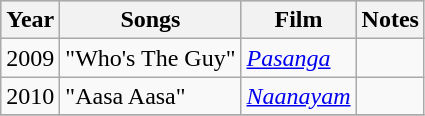<table class="wikitable">
<tr style="background:#ccc; text-align:center;">
<th>Year</th>
<th>Songs</th>
<th>Film</th>
<th>Notes</th>
</tr>
<tr>
<td>2009</td>
<td>"Who's The Guy"</td>
<td><em><a href='#'>Pasanga</a></em></td>
<td></td>
</tr>
<tr>
<td>2010</td>
<td>"Aasa Aasa"</td>
<td><em><a href='#'>Naanayam</a></em></td>
<td></td>
</tr>
<tr>
</tr>
</table>
